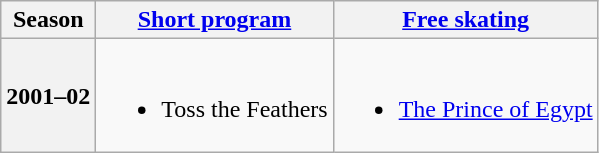<table class=wikitable style=text-align:center>
<tr>
<th>Season</th>
<th><a href='#'>Short program</a></th>
<th><a href='#'>Free skating</a></th>
</tr>
<tr>
<th>2001–02 <br> </th>
<td><br><ul><li>Toss the Feathers</li></ul></td>
<td><br><ul><li><a href='#'>The Prince of Egypt</a> <br></li></ul></td>
</tr>
</table>
